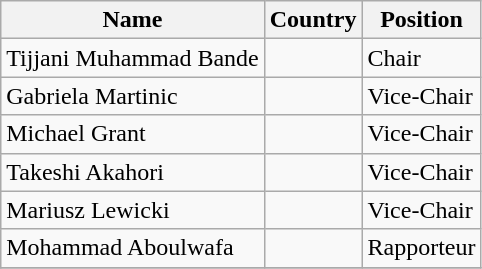<table class="wikitable">
<tr>
<th>Name</th>
<th>Country</th>
<th>Position</th>
</tr>
<tr>
<td>Tijjani Muhammad Bande</td>
<td></td>
<td>Chair</td>
</tr>
<tr>
<td>Gabriela Martinic</td>
<td></td>
<td>Vice-Chair</td>
</tr>
<tr>
<td>Michael Grant</td>
<td></td>
<td>Vice-Chair</td>
</tr>
<tr>
<td>Takeshi Akahori</td>
<td></td>
<td>Vice-Chair</td>
</tr>
<tr>
<td>Mariusz Lewicki</td>
<td></td>
<td>Vice-Chair</td>
</tr>
<tr>
<td>Mohammad Aboulwafa</td>
<td></td>
<td>Rapporteur</td>
</tr>
<tr>
</tr>
</table>
